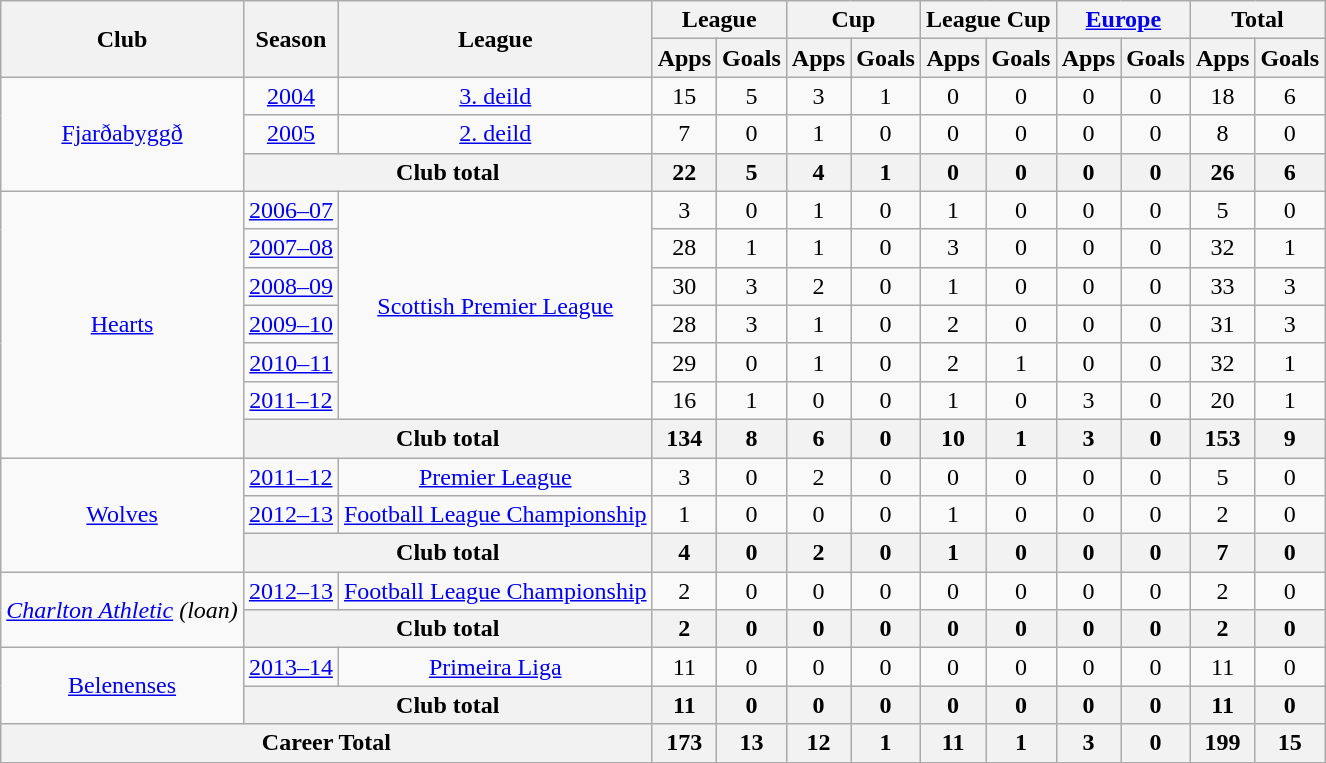<table class="wikitable" style="text-align: center;">
<tr>
<th rowspan="2">Club</th>
<th rowspan="2">Season</th>
<th rowspan="2">League</th>
<th colspan="2">League</th>
<th colspan="2">Cup</th>
<th colspan="2">League Cup</th>
<th colspan="2"><a href='#'>Europe</a></th>
<th colspan="2">Total</th>
</tr>
<tr>
<th>Apps</th>
<th>Goals</th>
<th>Apps</th>
<th>Goals</th>
<th>Apps</th>
<th>Goals</th>
<th>Apps</th>
<th>Goals</th>
<th>Apps</th>
<th>Goals</th>
</tr>
<tr>
<td rowspan="3"><a href='#'>Fjarðabyggð</a></td>
<td><a href='#'>2004</a></td>
<td rowspan="1"><a href='#'>3. deild</a></td>
<td>15</td>
<td>5</td>
<td>3</td>
<td>1</td>
<td>0</td>
<td>0</td>
<td>0</td>
<td>0</td>
<td>18</td>
<td>6</td>
</tr>
<tr>
<td><a href='#'>2005</a></td>
<td rowspan="1"><a href='#'>2. deild</a></td>
<td>7</td>
<td>0</td>
<td>1</td>
<td>0</td>
<td>0</td>
<td>0</td>
<td>0</td>
<td>0</td>
<td>8</td>
<td>0</td>
</tr>
<tr>
<th colspan="2">Club total</th>
<th>22</th>
<th>5</th>
<th>4</th>
<th>1</th>
<th>0</th>
<th>0</th>
<th>0</th>
<th>0</th>
<th>26</th>
<th>6</th>
</tr>
<tr>
<td rowspan="7"><a href='#'>Hearts</a></td>
<td><a href='#'>2006–07</a></td>
<td rowspan="6"><a href='#'>Scottish Premier League</a></td>
<td>3</td>
<td>0</td>
<td>1</td>
<td>0</td>
<td>1</td>
<td>0</td>
<td>0</td>
<td>0</td>
<td>5</td>
<td>0</td>
</tr>
<tr>
<td><a href='#'>2007–08</a></td>
<td>28</td>
<td>1</td>
<td>1</td>
<td>0</td>
<td>3</td>
<td>0</td>
<td>0</td>
<td>0</td>
<td>32</td>
<td>1</td>
</tr>
<tr>
<td><a href='#'>2008–09</a></td>
<td>30</td>
<td>3</td>
<td>2</td>
<td>0</td>
<td>1</td>
<td>0</td>
<td>0</td>
<td>0</td>
<td>33</td>
<td>3</td>
</tr>
<tr>
<td><a href='#'>2009–10</a></td>
<td>28</td>
<td>3</td>
<td>1</td>
<td>0</td>
<td>2</td>
<td>0</td>
<td>0</td>
<td>0</td>
<td>31</td>
<td>3</td>
</tr>
<tr>
<td><a href='#'>2010–11</a></td>
<td>29</td>
<td>0</td>
<td>1</td>
<td>0</td>
<td>2</td>
<td>1</td>
<td>0</td>
<td>0</td>
<td>32</td>
<td>1</td>
</tr>
<tr>
<td><a href='#'>2011–12</a></td>
<td>16</td>
<td>1</td>
<td>0</td>
<td>0</td>
<td>1</td>
<td>0</td>
<td>3</td>
<td>0</td>
<td>20</td>
<td>1</td>
</tr>
<tr>
<th colspan="2">Club total</th>
<th>134</th>
<th>8</th>
<th>6</th>
<th>0</th>
<th>10</th>
<th>1</th>
<th>3</th>
<th>0</th>
<th>153</th>
<th>9</th>
</tr>
<tr>
<td rowspan="3"><a href='#'>Wolves</a></td>
<td><a href='#'>2011–12</a></td>
<td rowspan="1"><a href='#'>Premier League</a></td>
<td>3</td>
<td>0</td>
<td>2</td>
<td>0</td>
<td>0</td>
<td>0</td>
<td>0</td>
<td>0</td>
<td>5</td>
<td>0</td>
</tr>
<tr>
<td><a href='#'>2012–13</a></td>
<td rowspan="1"><a href='#'>Football League Championship</a></td>
<td>1</td>
<td>0</td>
<td>0</td>
<td>0</td>
<td>1</td>
<td>0</td>
<td>0</td>
<td>0</td>
<td>2</td>
<td>0</td>
</tr>
<tr>
<th colspan="2">Club total</th>
<th>4</th>
<th>0</th>
<th>2</th>
<th>0</th>
<th>1</th>
<th>0</th>
<th>0</th>
<th>0</th>
<th>7</th>
<th>0</th>
</tr>
<tr>
<td rowspan="2"><em><a href='#'>Charlton Athletic</a> (loan)</em></td>
<td><a href='#'>2012–13</a></td>
<td rowspan="1"><a href='#'>Football League Championship</a></td>
<td>2</td>
<td>0</td>
<td>0</td>
<td>0</td>
<td>0</td>
<td>0</td>
<td>0</td>
<td>0</td>
<td>2</td>
<td>0</td>
</tr>
<tr>
<th colspan="2">Club total</th>
<th>2</th>
<th>0</th>
<th>0</th>
<th>0</th>
<th>0</th>
<th>0</th>
<th>0</th>
<th>0</th>
<th>2</th>
<th>0</th>
</tr>
<tr>
<td rowspan="2"><a href='#'>Belenenses</a></td>
<td><a href='#'>2013–14</a></td>
<td rowspan="1"><a href='#'>Primeira Liga</a></td>
<td>11</td>
<td>0</td>
<td>0</td>
<td>0</td>
<td>0</td>
<td>0</td>
<td>0</td>
<td>0</td>
<td>11</td>
<td>0</td>
</tr>
<tr>
<th colspan="2">Club total</th>
<th>11</th>
<th>0</th>
<th>0</th>
<th>0</th>
<th>0</th>
<th>0</th>
<th>0</th>
<th>0</th>
<th>11</th>
<th>0</th>
</tr>
<tr>
<th colspan="3">Career Total</th>
<th>173</th>
<th>13</th>
<th>12</th>
<th>1</th>
<th>11</th>
<th>1</th>
<th>3</th>
<th>0</th>
<th>199</th>
<th>15</th>
</tr>
</table>
